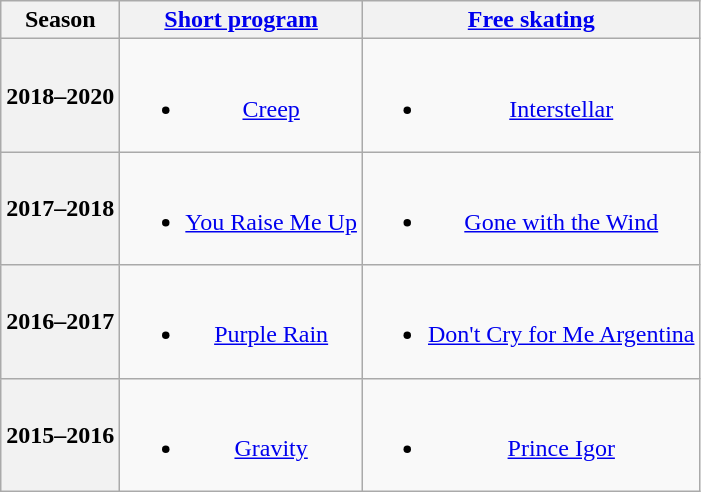<table class=wikitable style=text-align:center>
<tr>
<th>Season</th>
<th><a href='#'>Short program</a></th>
<th><a href='#'>Free skating</a></th>
</tr>
<tr>
<th>2018–2020</th>
<td><br><ul><li><a href='#'>Creep</a> <br></li></ul></td>
<td><br><ul><li><a href='#'>Interstellar</a> <br></li></ul></td>
</tr>
<tr>
<th>2017–2018</th>
<td><br><ul><li><a href='#'>You Raise Me Up</a> <br></li></ul></td>
<td><br><ul><li><a href='#'>Gone with the Wind</a> <br></li></ul></td>
</tr>
<tr>
<th>2016–2017 <br> </th>
<td><br><ul><li><a href='#'>Purple Rain</a> <br></li></ul></td>
<td><br><ul><li><a href='#'>Don't Cry for Me Argentina</a> <br></li></ul></td>
</tr>
<tr>
<th>2015–2016 <br> </th>
<td><br><ul><li><a href='#'>Gravity</a> <br></li></ul></td>
<td><br><ul><li><a href='#'>Prince Igor</a> <br></li></ul></td>
</tr>
</table>
